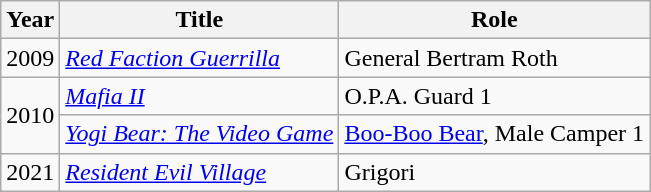<table class="wikitable sortable">
<tr>
<th>Year</th>
<th>Title</th>
<th class="unsortable">Role</th>
</tr>
<tr>
<td>2009</td>
<td><em><a href='#'>Red Faction Guerrilla</a></em></td>
<td>General Bertram Roth</td>
</tr>
<tr>
<td rowspan="2">2010</td>
<td><em><a href='#'>Mafia II</a></em></td>
<td>O.P.A. Guard 1</td>
</tr>
<tr>
<td><em><a href='#'>Yogi Bear: The Video Game</a></em></td>
<td><a href='#'>Boo-Boo Bear</a>, Male Camper 1</td>
</tr>
<tr>
<td>2021</td>
<td><em><a href='#'>Resident Evil Village</a></em></td>
<td>Grigori</td>
</tr>
</table>
